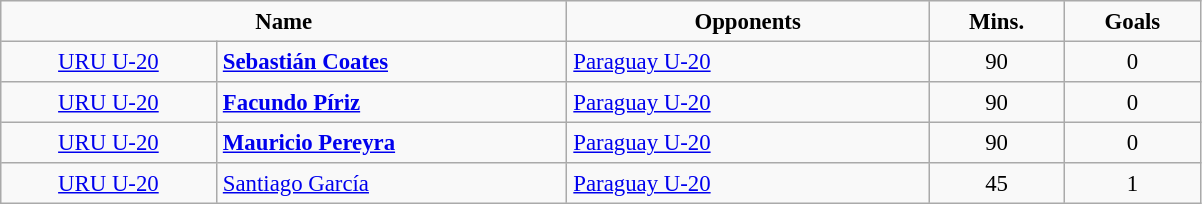<table class= width=90% border="2" cellpadding="4" cellspacing="0" style="text-align=center: 1em 1em 1em 0; background: #f9f9f9; border: 1px #aaa solid; border-collapse: collapse; font-size: 95%;">
<tr>
<th width=25% colspan=2>Name</th>
<th width=16%>Opponents</th>
<th width=6%>Mins.</th>
<th width=6%>Goals</th>
</tr>
<tr>
<td align=center> <a href='#'>URU U-20</a></td>
<td><strong><a href='#'>Sebastián Coates</a></strong></td>
<td> <a href='#'>Paraguay U-20</a></td>
<td align=center>90</td>
<td align=center>0</td>
</tr>
<tr>
<td align=center> <a href='#'>URU U-20</a></td>
<td><strong><a href='#'>Facundo Píriz</a></strong></td>
<td> <a href='#'>Paraguay U-20</a></td>
<td align=center>90</td>
<td align=center>0</td>
</tr>
<tr>
<td align=center> <a href='#'>URU U-20</a></td>
<td><strong><a href='#'>Mauricio Pereyra</a></strong></td>
<td> <a href='#'>Paraguay U-20</a></td>
<td align=center>90</td>
<td align=center>0</td>
</tr>
<tr>
<td align=center> <a href='#'>URU U-20</a></td>
<td><a href='#'>Santiago García</a></td>
<td> <a href='#'>Paraguay U-20</a></td>
<td align=center>45</td>
<td align=center>1</td>
</tr>
</table>
